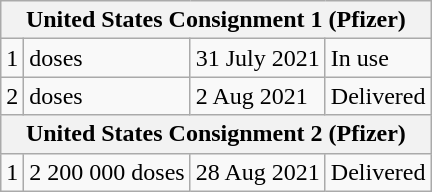<table class="wikitable">
<tr>
<th colspan="4">United States Consignment 1 (Pfizer)</th>
</tr>
<tr>
<td>1</td>
<td> doses</td>
<td>31 July 2021</td>
<td>In use</td>
</tr>
<tr>
<td>2</td>
<td> doses</td>
<td>2 Aug 2021</td>
<td>Delivered</td>
</tr>
<tr>
<th colspan="4">United States Consignment 2 (Pfizer) </th>
</tr>
<tr>
<td>1</td>
<td>2 200 000 doses</td>
<td>28 Aug 2021</td>
<td>Delivered</td>
</tr>
</table>
